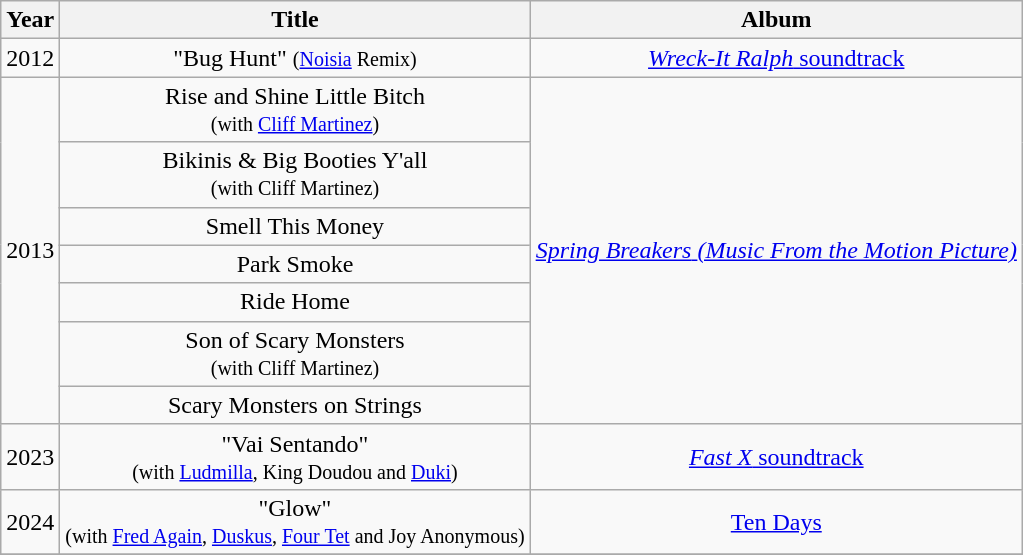<table class="wikitable plainrowheaders" style="text-align:center;">
<tr>
<th scope="col">Year</th>
<th scope="col">Title</th>
<th scope="col">Album</th>
</tr>
<tr>
<td>2012</td>
<td>"Bug Hunt" <small>(<a href='#'>Noisia</a> Remix)</small></td>
<td><a href='#'><em>Wreck-It Ralph</em> soundtrack</a></td>
</tr>
<tr>
<td rowspan="7">2013</td>
<td>Rise and Shine Little Bitch<br><small>(with <a href='#'>Cliff Martinez</a>)</small></td>
<td rowspan="7"><a href='#'><em>Spring Breakers</em> <em>(Music From the Motion Picture)</em></a></td>
</tr>
<tr>
<td>Bikinis & Big Booties Y'all<br><small>(with Cliff Martinez)</small></td>
</tr>
<tr>
<td>Smell This Money</td>
</tr>
<tr>
<td>Park Smoke</td>
</tr>
<tr>
<td>Ride Home</td>
</tr>
<tr>
<td>Son of Scary Monsters<br><small>(with Cliff Martinez)</small></td>
</tr>
<tr>
<td>Scary Monsters on Strings</td>
</tr>
<tr>
<td>2023</td>
<td>"Vai Sentando"<br><small>(with <a href='#'>Ludmilla</a>, King Doudou and <a href='#'>Duki</a>)</small></td>
<td><a href='#'><em>Fast X</em> soundtrack</a></td>
</tr>
<tr>
<td>2024</td>
<td>"Glow"<br><small>(with <a href='#'>Fred Again</a>, <a href='#'>Duskus</a>, <a href='#'>Four Tet</a> and Joy Anonymous)</small></td>
<td><a href='#'>Ten Days</a></td>
</tr>
<tr>
</tr>
</table>
